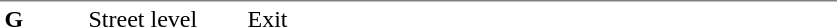<table table border=0 cellspacing=0 cellpadding=3>
<tr>
<td style="border-top:solid 1px gray;" width=50 valign=top><strong>G</strong></td>
<td style="border-top:solid 1px gray;" width=100 valign=top>Street level</td>
<td style="border-top:solid 1px gray;" width=390 valign=top>Exit</td>
</tr>
</table>
